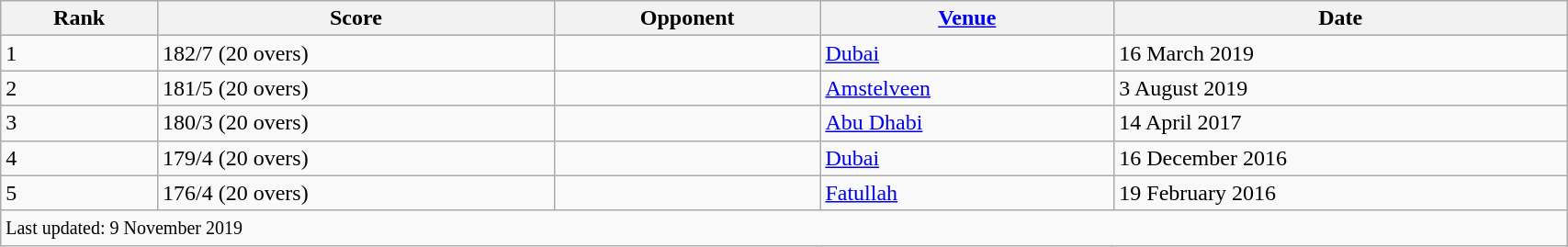<table class="wikitable" style="width:90%;">
<tr>
<th>Rank</th>
<th>Score</th>
<th>Opponent</th>
<th><a href='#'>Venue</a></th>
<th>Date</th>
</tr>
<tr>
<td>1</td>
<td>182/7 (20 overs)</td>
<td></td>
<td><a href='#'>Dubai</a></td>
<td>16 March 2019</td>
</tr>
<tr>
<td>2</td>
<td>181/5 (20 overs)</td>
<td></td>
<td><a href='#'>Amstelveen</a></td>
<td>3 August 2019</td>
</tr>
<tr>
<td>3</td>
<td>180/3 (20 overs)</td>
<td></td>
<td><a href='#'>Abu Dhabi</a></td>
<td>14 April 2017</td>
</tr>
<tr>
<td>4</td>
<td>179/4 (20 overs)</td>
<td></td>
<td><a href='#'>Dubai</a></td>
<td>16 December 2016</td>
</tr>
<tr>
<td>5</td>
<td>176/4 (20 overs)</td>
<td></td>
<td><a href='#'>Fatullah</a></td>
<td>19 February 2016</td>
</tr>
<tr>
<td colspan=5><small>Last updated: 9 November 2019</small></td>
</tr>
</table>
